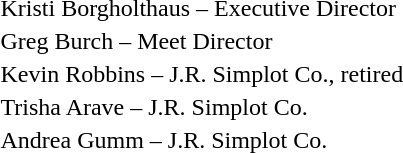<table>
<tr>
<td>Kristi Borgholthaus – Executive Director</td>
</tr>
<tr>
<td>Greg Burch – Meet Director</td>
<td></td>
</tr>
<tr>
<td>Kevin Robbins – J.R. Simplot Co., retired</td>
</tr>
<tr>
<td>Trisha Arave – J.R. Simplot Co.</td>
</tr>
<tr>
<td>Andrea Gumm – J.R. Simplot Co.</td>
</tr>
</table>
